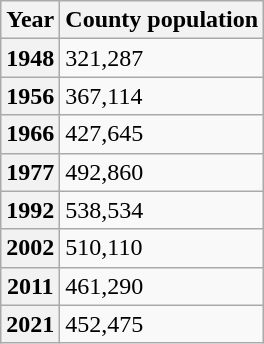<table class="wikitable">
<tr>
<th>Year</th>
<th>County population</th>
</tr>
<tr>
<th>1948</th>
<td>321,287 </td>
</tr>
<tr>
<th>1956</th>
<td>367,114 </td>
</tr>
<tr>
<th>1966</th>
<td>427,645 </td>
</tr>
<tr>
<th>1977</th>
<td>492,860 </td>
</tr>
<tr>
<th>1992</th>
<td>538,534 </td>
</tr>
<tr>
<th>2002</th>
<td>510,110 </td>
</tr>
<tr>
<th>2011</th>
<td>461,290 </td>
</tr>
<tr>
<th>2021</th>
<td>452,475 </td>
</tr>
</table>
